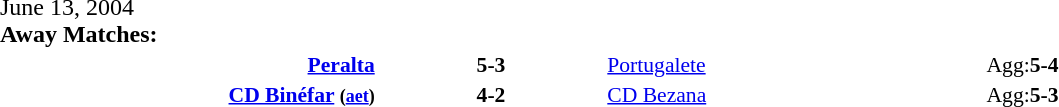<table width=100% cellspacing=1>
<tr>
<th width=20%></th>
<th width=12%></th>
<th width=20%></th>
<th></th>
</tr>
<tr>
<td>June 13, 2004<br><strong>Away Matches:</strong></td>
</tr>
<tr style=font-size:90%>
<td align=right><strong><a href='#'>Peralta</a></strong></td>
<td align=center><strong>5-3</strong></td>
<td><a href='#'>Portugalete</a></td>
<td>Agg:<strong>5-4</strong></td>
</tr>
<tr style=font-size:90%>
<td align=right><strong><a href='#'>CD Binéfar</a> <small>(<a href='#'>aet</a>)</small></strong></td>
<td align=center><strong>4-2</strong></td>
<td><a href='#'>CD Bezana</a></td>
<td>Agg:<strong>5-3</strong></td>
</tr>
</table>
